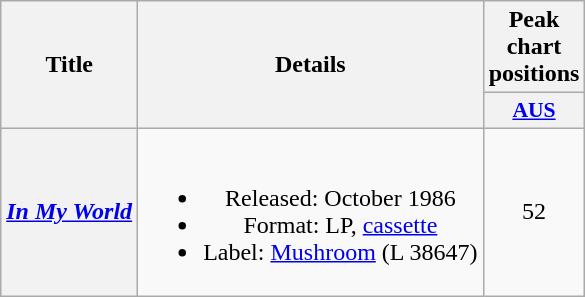<table class="wikitable plainrowheaders" style="text-align:center">
<tr>
<th scope="col" rowspan="2">Title</th>
<th scope="col" rowspan="2">Details</th>
<th scope="col" colspan="1">Peak chart positions</th>
</tr>
<tr>
<th scope="col" style="width:3em; font-size:90%"><a href='#'>AUS</a><br></th>
</tr>
<tr>
<th scope="row"><em><a href='#'>In My World</a></em></th>
<td><br><ul><li>Released: October 1986</li><li>Format: LP, <a href='#'>cassette</a></li><li>Label: <a href='#'>Mushroom</a> (L 38647)</li></ul></td>
<td>52</td>
</tr>
</table>
